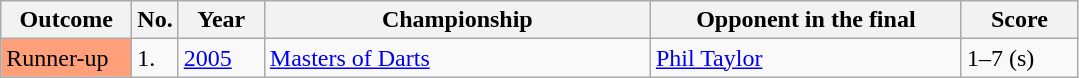<table class="sortable wikitable">
<tr>
<th style="width:80px;">Outcome</th>
<th style="width:20px;">No.</th>
<th style="width:50px;">Year</th>
<th style="width:250px;">Championship</th>
<th style="width:200px;">Opponent in the final</th>
<th style="width:70px;">Score</th>
</tr>
<tr style=>
<td style="background:#ffa07a;">Runner-up</td>
<td>1.</td>
<td><a href='#'>2005</a></td>
<td><a href='#'>Masters of Darts</a></td>
<td> <a href='#'>Phil Taylor</a></td>
<td>1–7 (s)</td>
</tr>
</table>
